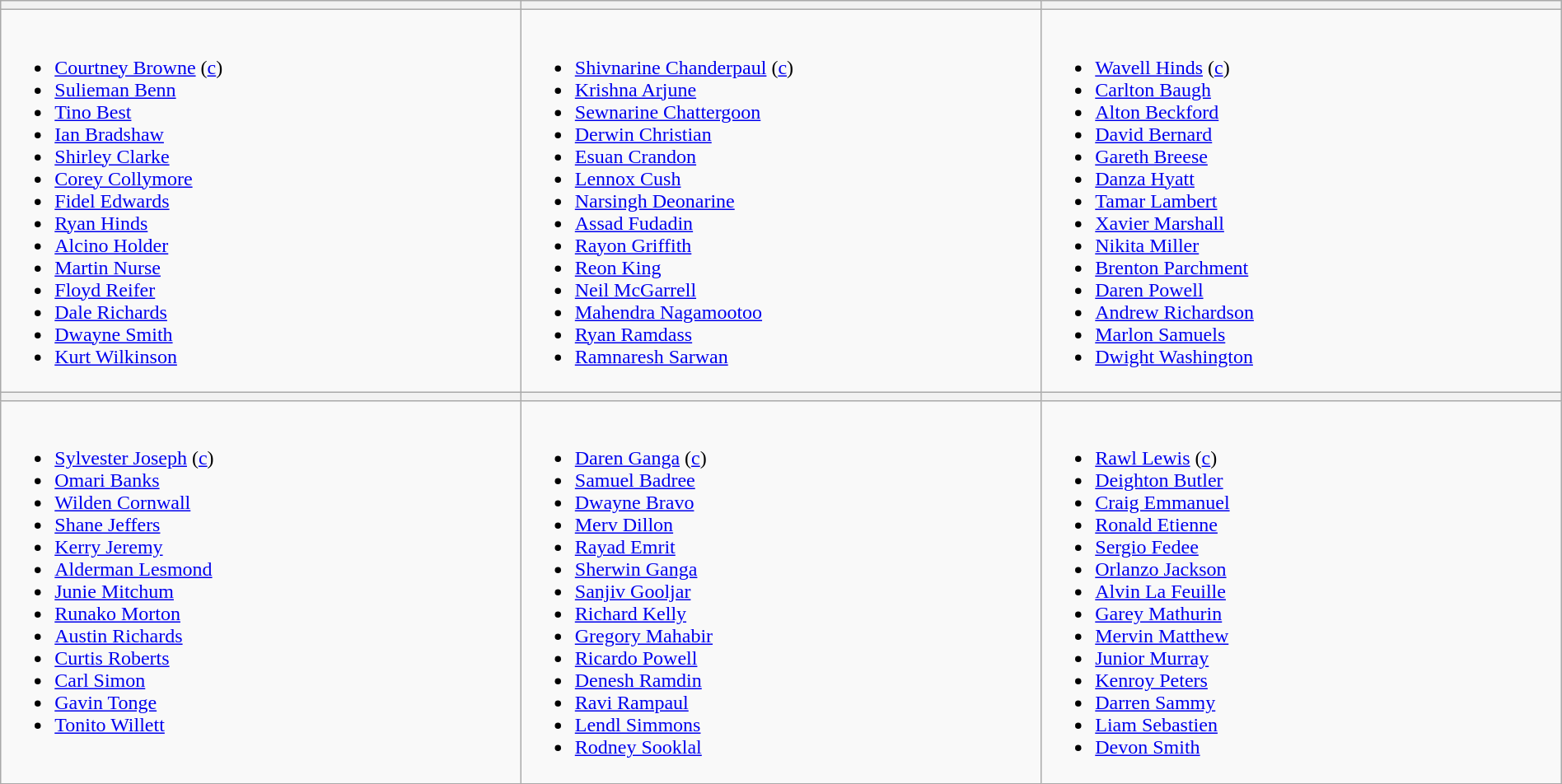<table class="wikitable" width="100%">
<tr>
<th width=33%></th>
<th width=33%></th>
<th width=33%></th>
</tr>
<tr>
<td valign=top><br><ul><li><a href='#'>Courtney Browne</a> (<a href='#'>c</a>)</li><li><a href='#'>Sulieman Benn</a></li><li><a href='#'>Tino Best</a></li><li><a href='#'>Ian Bradshaw</a></li><li><a href='#'>Shirley Clarke</a></li><li><a href='#'>Corey Collymore</a></li><li><a href='#'>Fidel Edwards</a></li><li><a href='#'>Ryan Hinds</a></li><li><a href='#'>Alcino Holder</a></li><li><a href='#'>Martin Nurse</a></li><li><a href='#'>Floyd Reifer</a></li><li><a href='#'>Dale Richards</a></li><li><a href='#'>Dwayne Smith</a></li><li><a href='#'>Kurt Wilkinson</a></li></ul></td>
<td valign=top><br><ul><li><a href='#'>Shivnarine Chanderpaul</a> (<a href='#'>c</a>)</li><li><a href='#'>Krishna Arjune</a></li><li><a href='#'>Sewnarine Chattergoon</a></li><li><a href='#'>Derwin Christian</a></li><li><a href='#'>Esuan Crandon</a></li><li><a href='#'>Lennox Cush</a></li><li><a href='#'>Narsingh Deonarine</a></li><li><a href='#'>Assad Fudadin</a></li><li><a href='#'>Rayon Griffith</a></li><li><a href='#'>Reon King</a></li><li><a href='#'>Neil McGarrell</a></li><li><a href='#'>Mahendra Nagamootoo</a></li><li><a href='#'>Ryan Ramdass</a></li><li><a href='#'>Ramnaresh Sarwan</a></li></ul></td>
<td valign=top><br><ul><li><a href='#'>Wavell Hinds</a> (<a href='#'>c</a>)</li><li><a href='#'>Carlton Baugh</a></li><li><a href='#'>Alton Beckford</a></li><li><a href='#'>David Bernard</a></li><li><a href='#'>Gareth Breese</a></li><li><a href='#'>Danza Hyatt</a></li><li><a href='#'>Tamar Lambert</a></li><li><a href='#'>Xavier Marshall</a></li><li><a href='#'>Nikita Miller</a></li><li><a href='#'>Brenton Parchment</a></li><li><a href='#'>Daren Powell</a></li><li><a href='#'>Andrew Richardson</a></li><li><a href='#'>Marlon Samuels</a></li><li><a href='#'>Dwight Washington</a></li></ul></td>
</tr>
<tr>
<th width=33%></th>
<th width=33%></th>
<th width=33%></th>
</tr>
<tr>
<td valign=top><br><ul><li><a href='#'>Sylvester Joseph</a> (<a href='#'>c</a>)</li><li><a href='#'>Omari Banks</a></li><li><a href='#'>Wilden Cornwall</a></li><li><a href='#'>Shane Jeffers</a></li><li><a href='#'>Kerry Jeremy</a></li><li><a href='#'>Alderman Lesmond</a></li><li><a href='#'>Junie Mitchum</a></li><li><a href='#'>Runako Morton</a></li><li><a href='#'>Austin Richards</a></li><li><a href='#'>Curtis Roberts</a></li><li><a href='#'>Carl Simon</a></li><li><a href='#'>Gavin Tonge</a></li><li><a href='#'>Tonito Willett</a></li></ul></td>
<td valign=top><br><ul><li><a href='#'>Daren Ganga</a> (<a href='#'>c</a>)</li><li><a href='#'>Samuel Badree</a></li><li><a href='#'>Dwayne Bravo</a></li><li><a href='#'>Merv Dillon</a></li><li><a href='#'>Rayad Emrit</a></li><li><a href='#'>Sherwin Ganga</a></li><li><a href='#'>Sanjiv Gooljar</a></li><li><a href='#'>Richard Kelly</a></li><li><a href='#'>Gregory Mahabir</a></li><li><a href='#'>Ricardo Powell</a></li><li><a href='#'>Denesh Ramdin</a></li><li><a href='#'>Ravi Rampaul</a></li><li><a href='#'>Lendl Simmons</a></li><li><a href='#'>Rodney Sooklal</a></li></ul></td>
<td valign=top><br><ul><li><a href='#'>Rawl Lewis</a> (<a href='#'>c</a>)</li><li><a href='#'>Deighton Butler</a></li><li><a href='#'>Craig Emmanuel</a></li><li><a href='#'>Ronald Etienne</a></li><li><a href='#'>Sergio Fedee</a></li><li><a href='#'>Orlanzo Jackson</a></li><li><a href='#'>Alvin La Feuille</a></li><li><a href='#'>Garey Mathurin</a></li><li><a href='#'>Mervin Matthew</a></li><li><a href='#'>Junior Murray</a></li><li><a href='#'>Kenroy Peters</a></li><li><a href='#'>Darren Sammy</a></li><li><a href='#'>Liam Sebastien</a></li><li><a href='#'>Devon Smith</a></li></ul></td>
</tr>
</table>
